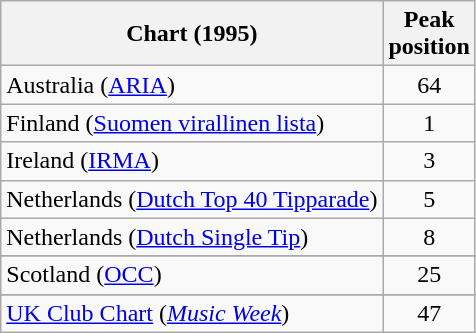<table class="wikitable sortable">
<tr>
<th>Chart (1995)</th>
<th>Peak<br>position</th>
</tr>
<tr>
<td align="left">Australia (<a href='#'>ARIA</a>)</td>
<td align="center">64</td>
</tr>
<tr>
<td align="left">Finland (<a href='#'>Suomen virallinen lista</a>)</td>
<td align="center">1</td>
</tr>
<tr>
<td align="left">Ireland (<a href='#'>IRMA</a>)</td>
<td align="center">3</td>
</tr>
<tr>
<td align="left">Netherlands (<a href='#'>Dutch Top 40 Tipparade</a>)</td>
<td align="center">5</td>
</tr>
<tr>
<td align="left">Netherlands (<a href='#'>Dutch Single Tip</a>)</td>
<td align="center">8</td>
</tr>
<tr>
</tr>
<tr>
<td align="left">Scotland (<a href='#'>OCC</a>)</td>
<td align="center">25</td>
</tr>
<tr>
</tr>
<tr>
</tr>
<tr>
</tr>
<tr>
<td align="left"><a href='#'>UK Club Chart</a> (<em><a href='#'>Music Week</a></em>)</td>
<td align="center">47</td>
</tr>
</table>
